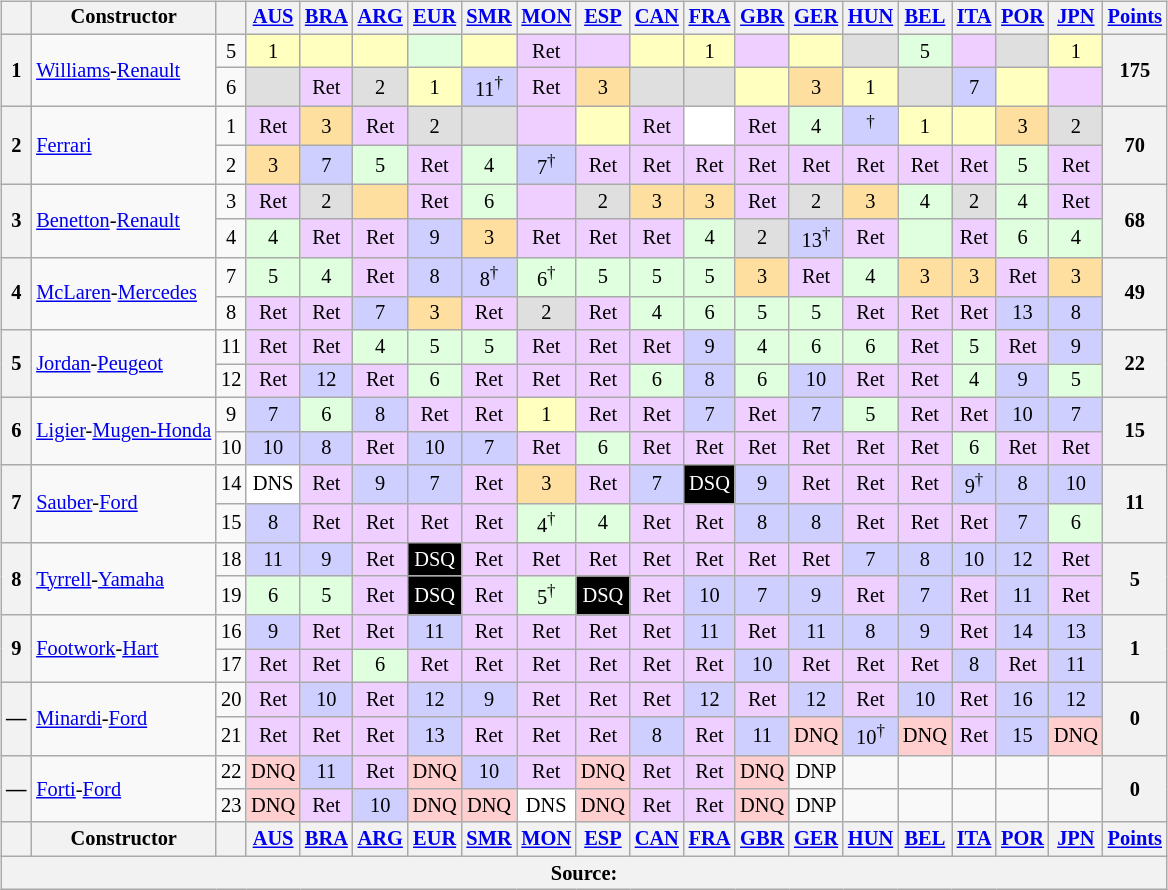<table>
<tr valign="top">
<td><br><table class="wikitable" style="font-size: 85%; text-align:center;">
<tr valign="top">
<th valign="middle"></th>
<th valign="middle">Constructor</th>
<th valign="middle"></th>
<th><a href='#'>AUS</a><br></th>
<th><a href='#'>BRA</a><br></th>
<th><a href='#'>ARG</a><br></th>
<th><a href='#'>EUR</a><br></th>
<th><a href='#'>SMR</a><br></th>
<th><a href='#'>MON</a><br></th>
<th><a href='#'>ESP</a><br></th>
<th><a href='#'>CAN</a><br></th>
<th><a href='#'>FRA</a><br></th>
<th><a href='#'>GBR</a><br></th>
<th><a href='#'>GER</a><br></th>
<th><a href='#'>HUN</a><br></th>
<th><a href='#'>BEL</a><br></th>
<th><a href='#'>ITA</a><br></th>
<th><a href='#'>POR</a><br></th>
<th><a href='#'>JPN</a><br></th>
<th valign="middle"><a href='#'>Points</a></th>
</tr>
<tr>
<th rowspan=2>1</th>
<td rowspan="2" align="left"> <a href='#'>Williams</a>-<a href='#'>Renault</a></td>
<td align="center">5</td>
<td style="background:#ffffbf;">1</td>
<td style="background:#ffffbf;"></td>
<td style="background:#ffffbf;"></td>
<td style="background:#dfffdf;"></td>
<td style="background:#ffffbf;"></td>
<td style="background:#efcfff;">Ret</td>
<td style="background:#efcfff;"></td>
<td style="background:#ffffbf;"></td>
<td style="background:#ffffbf;">1</td>
<td style="background:#efcfff;"></td>
<td style="background:#ffffbf;"></td>
<td style="background:#dfdfdf;"></td>
<td style="background:#dfffdf;">5</td>
<td style="background:#efcfff;"></td>
<td style="background:#dfdfdf;"></td>
<td style="background:#ffffbf;">1</td>
<th rowspan="2">175</th>
</tr>
<tr>
<td align="center">6</td>
<td style="background:#dfdfdf;"></td>
<td style="background:#efcfff;">Ret</td>
<td style="background:#dfdfdf;">2</td>
<td style="background:#ffffbf;">1</td>
<td style="background:#cfcfff;">11<sup>†</sup></td>
<td style="background:#efcfff;">Ret</td>
<td style="background:#ffdf9f;">3</td>
<td style="background:#dfdfdf;"></td>
<td style="background:#dfdfdf;"></td>
<td style="background:#ffffbf;"></td>
<td style="background:#ffdf9f;">3</td>
<td style="background:#ffffbf;">1</td>
<td style="background:#dfdfdf;"></td>
<td style="background:#cfcfff;">7</td>
<td style="background:#ffffbf;"></td>
<td style="background:#efcfff;"></td>
</tr>
<tr>
<th rowspan=2>2</th>
<td rowspan="2" align="left"> <a href='#'>Ferrari</a></td>
<td align="center">1</td>
<td style="background:#efcfff;">Ret</td>
<td style="background:#ffdf9f;">3</td>
<td style="background:#efcfff;">Ret</td>
<td style="background:#dfdfdf;">2</td>
<td style="background:#dfdfdf;"></td>
<td style="background:#efcfff;"></td>
<td style="background:#ffffbf;"></td>
<td style="background:#efcfff;">Ret</td>
<td style="background:#ffffff;"></td>
<td style="background:#efcfff;">Ret</td>
<td style="background:#dfffdf;">4</td>
<td style="background:#cfcfff;"><sup>†</sup></td>
<td style="background:#ffffbf;">1</td>
<td style="background:#ffffbf;"></td>
<td style="background:#ffdf9f;">3</td>
<td style="background:#dfdfdf;">2</td>
<th rowspan="2">70</th>
</tr>
<tr>
<td align="center">2</td>
<td style="background:#ffdf9f;">3</td>
<td style="background:#cfcfff;">7</td>
<td style="background:#dfffdf;">5</td>
<td style="background:#efcfff;">Ret</td>
<td style="background:#dfffdf;">4</td>
<td style="background:#cfcfff;">7<sup>†</sup></td>
<td style="background:#efcfff;">Ret</td>
<td style="background:#efcfff;">Ret</td>
<td style="background:#efcfff;">Ret</td>
<td style="background:#efcfff;">Ret</td>
<td style="background:#efcfff;">Ret</td>
<td style="background:#efcfff;">Ret</td>
<td style="background:#efcfff;">Ret</td>
<td style="background:#efcfff;">Ret</td>
<td style="background:#dfffdf;">5</td>
<td style="background:#efcfff;">Ret</td>
</tr>
<tr>
<th rowspan=2>3</th>
<td rowspan="2" align="left"> <a href='#'>Benetton</a>-<a href='#'>Renault</a></td>
<td align="center">3</td>
<td style="background:#efcfff;">Ret</td>
<td style="background:#dfdfdf;">2</td>
<td style="background:#ffdf9f;"></td>
<td style="background:#efcfff;">Ret</td>
<td style="background:#dfffdf;">6</td>
<td style="background:#efcfff;"></td>
<td style="background:#dfdfdf;">2</td>
<td style="background:#ffdf9f;">3</td>
<td style="background:#ffdf9f;">3</td>
<td style="background:#efcfff;">Ret</td>
<td style="background:#dfdfdf;">2</td>
<td style="background:#ffdf9f;">3</td>
<td style="background:#dfffdf;">4</td>
<td style="background:#dfdfdf;">2</td>
<td style="background:#dfffdf;">4</td>
<td style="background:#efcfff;">Ret</td>
<th rowspan="2">68</th>
</tr>
<tr>
<td align="center">4</td>
<td style="background:#dfffdf;">4</td>
<td style="background:#efcfff;">Ret</td>
<td style="background:#efcfff;">Ret</td>
<td style="background:#cfcfff;">9</td>
<td style="background:#ffdf9f;">3</td>
<td style="background:#efcfff;">Ret</td>
<td style="background:#efcfff;">Ret</td>
<td style="background:#efcfff;">Ret</td>
<td style="background:#dfffdf;">4</td>
<td style="background:#dfdfdf;">2</td>
<td style="background:#cfcfff;">13<sup>†</sup></td>
<td style="background:#efcfff;">Ret</td>
<td style="background:#dfffdf;"></td>
<td style="background:#efcfff;">Ret</td>
<td style="background:#dfffdf;">6</td>
<td style="background:#dfffdf;">4</td>
</tr>
<tr>
<th rowspan="2">4</th>
<td rowspan="2" align="left"> <a href='#'>McLaren</a>-<a href='#'>Mercedes</a></td>
<td align="center">7</td>
<td style="background:#dfffdf;">5</td>
<td style="background:#dfffdf;">4</td>
<td style="background:#efcfff;">Ret</td>
<td style="background:#cfcfff;">8</td>
<td style="background:#cfcfff;">8<sup>†</sup></td>
<td style="background:#dfffdf;">6<sup>†</sup></td>
<td style="background:#dfffdf;">5</td>
<td style="background:#dfffdf;">5</td>
<td style="background:#dfffdf;">5</td>
<td style="background:#ffdf9f;">3</td>
<td style="background:#efcfff;">Ret</td>
<td style="background:#dfffdf;">4</td>
<td style="background:#ffdf9f;">3</td>
<td style="background:#ffdf9f;">3</td>
<td style="background:#efcfff;">Ret</td>
<td style="background:#ffdf9f;">3</td>
<th rowspan="2">49</th>
</tr>
<tr>
<td align="center">8</td>
<td style="background:#efcfff;">Ret</td>
<td style="background:#efcfff;">Ret</td>
<td style="background:#cfcfff;">7</td>
<td style="background:#ffdf9f;">3</td>
<td style="background:#efcfff;">Ret</td>
<td style="background:#dfdfdf;">2</td>
<td style="background:#efcfff;">Ret</td>
<td style="background:#dfffdf;">4</td>
<td style="background:#dfffdf;">6</td>
<td style="background:#dfffdf;">5</td>
<td style="background:#dfffdf;">5</td>
<td style="background:#efcfff;">Ret</td>
<td style="background:#efcfff;">Ret</td>
<td style="background:#efcfff;">Ret</td>
<td style="background:#cfcfff;">13</td>
<td style="background:#cfcfff;">8</td>
</tr>
<tr>
<th rowspan="2">5</th>
<td rowspan="2" align="left"> <a href='#'>Jordan</a>-<a href='#'>Peugeot</a></td>
<td align="center">11</td>
<td style="background:#efcfff;">Ret</td>
<td style="background:#efcfff;">Ret</td>
<td style="background:#dfffdf;">4</td>
<td style="background:#dfffdf;">5</td>
<td style="background:#dfffdf;">5</td>
<td style="background:#efcfff;">Ret</td>
<td style="background:#efcfff;">Ret</td>
<td style="background:#efcfff;">Ret</td>
<td style="background:#cfcfff;">9</td>
<td style="background:#dfffdf;">4</td>
<td style="background:#dfffdf;">6</td>
<td style="background:#dfffdf;">6</td>
<td style="background:#efcfff;">Ret</td>
<td style="background:#dfffdf;">5</td>
<td style="background:#efcfff;">Ret</td>
<td style="background:#cfcfff;">9</td>
<th rowspan="2">22</th>
</tr>
<tr>
<td align="center">12</td>
<td style="background:#efcfff;">Ret</td>
<td style="background:#cfcfff;">12</td>
<td style="background:#efcfff;">Ret</td>
<td style="background:#dfffdf;">6</td>
<td style="background:#efcfff;">Ret</td>
<td style="background:#efcfff;">Ret</td>
<td style="background:#efcfff;">Ret</td>
<td style="background:#dfffdf;">6</td>
<td style="background:#cfcfff;">8</td>
<td style="background:#dfffdf;">6</td>
<td style="background:#cfcfff;">10</td>
<td style="background:#efcfff;">Ret</td>
<td style="background:#efcfff;">Ret</td>
<td style="background:#dfffdf;">4</td>
<td style="background:#cfcfff;">9</td>
<td style="background:#dfffdf;">5</td>
</tr>
<tr>
<th rowspan="2">6</th>
<td rowspan="2" align="left" nowrap> <a href='#'>Ligier</a>-<a href='#'>Mugen-Honda</a></td>
<td align="center">9</td>
<td style="background:#cfcfff;">7</td>
<td style="background:#dfffdf;">6</td>
<td style="background:#cfcfff;">8</td>
<td style="background:#efcfff;">Ret</td>
<td style="background:#efcfff;">Ret</td>
<td style="background:#ffffbf;">1</td>
<td style="background:#efcfff;">Ret</td>
<td style="background:#efcfff;">Ret</td>
<td style="background:#cfcfff;">7</td>
<td style="background:#efcfff;">Ret</td>
<td style="background:#cfcfff;">7</td>
<td style="background:#dfffdf;">5</td>
<td style="background:#efcfff;">Ret</td>
<td style="background:#efcfff;">Ret</td>
<td style="background:#cfcfff;">10</td>
<td style="background:#cfcfff;">7</td>
<th rowspan="2">15</th>
</tr>
<tr>
<td align="center">10</td>
<td style="background:#cfcfff;">10</td>
<td style="background:#cfcfff;">8</td>
<td style="background:#efcfff;">Ret</td>
<td style="background:#cfcfff;">10</td>
<td style="background:#cfcfff;">7</td>
<td style="background:#efcfff;">Ret</td>
<td style="background:#dfffdf;">6</td>
<td style="background:#efcfff;">Ret</td>
<td style="background:#efcfff;">Ret</td>
<td style="background:#efcfff;">Ret</td>
<td style="background:#efcfff;">Ret</td>
<td style="background:#efcfff;">Ret</td>
<td style="background:#efcfff;">Ret</td>
<td style="background:#dfffdf;">6</td>
<td style="background:#efcfff;">Ret</td>
<td style="background:#efcfff;">Ret</td>
</tr>
<tr>
<th rowspan="2">7</th>
<td rowspan="2" align="left"> <a href='#'>Sauber</a>-<a href='#'>Ford</a></td>
<td align="center">14</td>
<td style="background:#ffffff;">DNS</td>
<td style="background:#efcfff;">Ret</td>
<td style="background:#cfcfff;">9</td>
<td style="background:#cfcfff;">7</td>
<td style="background:#efcfff;">Ret</td>
<td style="background:#ffdf9f;">3</td>
<td style="background:#efcfff;">Ret</td>
<td style="background:#cfcfff;">7</td>
<td style="background:#000000; color:white">DSQ</td>
<td style="background:#cfcfff;">9</td>
<td style="background:#efcfff;">Ret</td>
<td style="background:#efcfff;">Ret</td>
<td style="background:#efcfff;">Ret</td>
<td style="background:#cfcfff;">9<sup>†</sup></td>
<td style="background:#cfcfff;">8</td>
<td style="background:#cfcfff;">10</td>
<th rowspan="2">11</th>
</tr>
<tr>
<td align="center">15</td>
<td style="background:#cfcfff;">8</td>
<td style="background:#efcfff;">Ret</td>
<td style="background:#efcfff;">Ret</td>
<td style="background:#efcfff;">Ret</td>
<td style="background:#efcfff;">Ret</td>
<td style="background:#dfffdf;">4<sup>†</sup></td>
<td style="background:#dfffdf;">4</td>
<td style="background:#efcfff;">Ret</td>
<td style="background:#efcfff;">Ret</td>
<td style="background:#cfcfff;">8</td>
<td style="background:#cfcfff;">8</td>
<td style="background:#efcfff;">Ret</td>
<td style="background:#efcfff;">Ret</td>
<td style="background:#efcfff;">Ret</td>
<td style="background:#cfcfff;">7</td>
<td style="background:#dfffdf;">6</td>
</tr>
<tr>
<th rowspan= "2">8</th>
<td rowspan="2" align="left"> <a href='#'>Tyrrell</a>-<a href='#'>Yamaha</a></td>
<td align="center">18</td>
<td style="background:#cfcfff;">11</td>
<td style="background:#cfcfff;">9</td>
<td style="background:#efcfff;">Ret</td>
<td style="background:#000000; color:white">DSQ</td>
<td style="background:#efcfff;">Ret</td>
<td style="background:#efcfff;">Ret</td>
<td style="background:#efcfff;">Ret</td>
<td style="background:#efcfff;">Ret</td>
<td style="background:#efcfff;">Ret</td>
<td style="background:#efcfff;">Ret</td>
<td style="background:#efcfff;">Ret</td>
<td style="background:#cfcfff;">7</td>
<td style="background:#cfcfff;">8</td>
<td style="background:#cfcfff;">10</td>
<td style="background:#cfcfff;">12</td>
<td style="background:#efcfff;">Ret</td>
<th rowspan="2">5</th>
</tr>
<tr>
<td align="center">19</td>
<td style="background:#dfffdf;">6</td>
<td style="background:#dfffdf;">5</td>
<td style="background:#efcfff;">Ret</td>
<td style="background:#000000; color:white">DSQ</td>
<td style="background:#efcfff;">Ret</td>
<td style="background:#dfffdf;">5<sup>†</sup></td>
<td style="background:#000000; color:white">DSQ</td>
<td style="background:#efcfff;">Ret</td>
<td style="background:#cfcfff;">10</td>
<td style="background:#cfcfff;">7</td>
<td style="background:#cfcfff;">9</td>
<td style="background:#efcfff;">Ret</td>
<td style="background:#cfcfff;">7</td>
<td style="background:#efcfff;">Ret</td>
<td style="background:#cfcfff;">11</td>
<td style="background:#efcfff;">Ret</td>
</tr>
<tr>
<th rowspan= "2">9</th>
<td rowspan="2" align="left"> <a href='#'>Footwork</a>-<a href='#'>Hart</a></td>
<td align="center">16</td>
<td style="background:#cfcfff;">9</td>
<td style="background:#efcfff;">Ret</td>
<td style="background:#efcfff;">Ret</td>
<td style="background:#cfcfff;">11</td>
<td style="background:#efcfff;">Ret</td>
<td style="background:#efcfff;">Ret</td>
<td style="background:#efcfff;">Ret</td>
<td style="background:#efcfff;">Ret</td>
<td style="background:#cfcfff;">11</td>
<td style="background:#efcfff;">Ret</td>
<td style="background:#cfcfff;">11</td>
<td style="background:#cfcfff;">8</td>
<td style="background:#cfcfff;">9</td>
<td style="background:#efcfff;">Ret</td>
<td style="background:#cfcfff;">14</td>
<td style="background:#cfcfff;">13</td>
<th rowspan="2">1</th>
</tr>
<tr>
<td align="center">17</td>
<td style="background:#efcfff;">Ret</td>
<td style="background:#efcfff;">Ret</td>
<td style="background:#dfffdf;">6</td>
<td style="background:#efcfff;">Ret</td>
<td style="background:#efcfff;">Ret</td>
<td style="background:#efcfff;">Ret</td>
<td style="background:#efcfff;">Ret</td>
<td style="background:#efcfff;">Ret</td>
<td style="background:#efcfff;">Ret</td>
<td style="background:#cfcfff;">10</td>
<td style="background:#efcfff;">Ret</td>
<td style="background:#efcfff;">Ret</td>
<td style="background:#efcfff;">Ret</td>
<td style="background:#cfcfff;">8</td>
<td style="background:#efcfff;">Ret</td>
<td style="background:#cfcfff;">11</td>
</tr>
<tr>
<th rowspan= "2">—</th>
<td rowspan="2" align="left"> <a href='#'>Minardi</a>-<a href='#'>Ford</a></td>
<td align="center">20</td>
<td style="background:#efcfff;">Ret</td>
<td style="background:#cfcfff;">10</td>
<td style="background:#efcfff;">Ret</td>
<td style="background:#cfcfff;">12</td>
<td style="background:#cfcfff;">9</td>
<td style="background:#efcfff;">Ret</td>
<td style="background:#efcfff;">Ret</td>
<td style="background:#efcfff;">Ret</td>
<td style="background:#cfcfff;">12</td>
<td style="background:#efcfff;">Ret</td>
<td style="background:#cfcfff;">12</td>
<td style="background:#efcfff;">Ret</td>
<td style="background:#cfcfff;">10</td>
<td style="background:#efcfff;">Ret</td>
<td style="background:#cfcfff;">16</td>
<td style="background:#cfcfff;">12</td>
<th rowspan="2">0</th>
</tr>
<tr>
<td align="center">21</td>
<td style="background:#efcfff;">Ret</td>
<td style="background:#efcfff;">Ret</td>
<td style="background:#efcfff;">Ret</td>
<td style="background:#cfcfff;">13</td>
<td style="background:#efcfff;">Ret</td>
<td style="background:#efcfff;">Ret</td>
<td style="background:#efcfff;">Ret</td>
<td style="background:#cfcfff;">8</td>
<td style="background:#efcfff;">Ret</td>
<td style="background:#cfcfff;">11</td>
<td style="background:#ffcfcf;">DNQ</td>
<td style="background:#cfcfff;">10<sup>†</sup></td>
<td style="background:#ffcfcf;">DNQ</td>
<td style="background:#efcfff;">Ret</td>
<td style="background:#cfcfff;">15</td>
<td style="background:#ffcfcf;">DNQ</td>
</tr>
<tr>
<th rowspan="2">—</th>
<td rowspan="2" align="left"> <a href='#'>Forti</a>-<a href='#'>Ford</a></td>
<td align="center">22</td>
<td style="background:#ffcfcf;">DNQ</td>
<td style="background:#cfcfff;">11</td>
<td style="background:#efcfff;">Ret</td>
<td style="background:#ffcfcf;">DNQ</td>
<td style="background:#cfcfff;">10</td>
<td style="background:#efcfff;">Ret</td>
<td style="background:#ffcfcf;">DNQ</td>
<td style="background:#efcfff;">Ret</td>
<td style="background:#efcfff;">Ret</td>
<td style="background:#ffcfcf;">DNQ</td>
<td>DNP</td>
<td></td>
<td></td>
<td></td>
<td></td>
<td></td>
<th rowspan="2">0</th>
</tr>
<tr>
<td align="center">23</td>
<td style="background:#ffcfcf;">DNQ</td>
<td style="background:#efcfff;">Ret</td>
<td style="background:#cfcfff;">10</td>
<td style="background:#ffcfcf;">DNQ</td>
<td style="background:#ffcfcf;">DNQ</td>
<td style="background:#ffffff;">DNS</td>
<td style="background:#ffcfcf;">DNQ</td>
<td style="background:#efcfff;">Ret</td>
<td style="background:#efcfff;">Ret</td>
<td style="background:#ffcfcf;">DNQ</td>
<td>DNP</td>
<td></td>
<td></td>
<td></td>
<td></td>
<td></td>
</tr>
<tr valign="top">
<th valign="middle"></th>
<th valign="middle">Constructor</th>
<th valign="middle"></th>
<th><a href='#'>AUS</a><br></th>
<th><a href='#'>BRA</a><br></th>
<th><a href='#'>ARG</a><br></th>
<th><a href='#'>EUR</a><br></th>
<th><a href='#'>SMR</a><br></th>
<th><a href='#'>MON</a><br></th>
<th><a href='#'>ESP</a><br></th>
<th><a href='#'>CAN</a><br></th>
<th><a href='#'>FRA</a><br></th>
<th><a href='#'>GBR</a><br></th>
<th><a href='#'>GER</a><br></th>
<th><a href='#'>HUN</a><br></th>
<th><a href='#'>BEL</a><br></th>
<th><a href='#'>ITA</a><br></th>
<th><a href='#'>POR</a><br></th>
<th><a href='#'>JPN</a><br></th>
<th valign="middle"><a href='#'>Points</a></th>
</tr>
<tr>
<th colspan="20">Source:</th>
</tr>
</table>
</td>
<td></td>
<td></td>
</tr>
</table>
